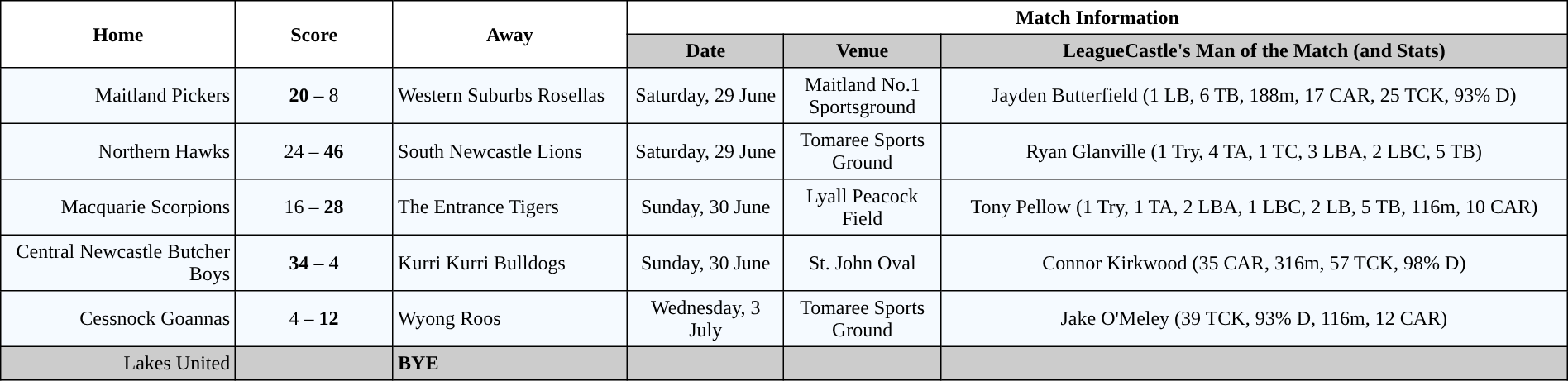<table width="100%" cellspacing="0" cellpadding="4" border="1" style="border-collapse:collapse;  text-align:center;">
<tr>
<th rowspan="2" width="15%">Home</th>
<th rowspan="2" width="10%">Score</th>
<th rowspan="2" width="15%">Away</th>
<th colspan="4">Match Information</th>
</tr>
<tr style="background:#CCCCCC">
<th width="10%">Date</th>
<th width="10%">Venue</th>
<th width="40%">LeagueCastle's Man of the Match (and Stats)</th>
</tr>
<tr style="text-align:center; background:#f5faff;">
<td align="right"> Maitland Pickers</td>
<td><strong>20</strong> – 8</td>
<td align="left"> Western Suburbs Rosellas</td>
<td>Saturday, 29 June</td>
<td>Maitland No.1 Sportsground</td>
<td>Jayden Butterfield  (1 LB, 6 TB, 188m, 17 CAR, 25 TCK, 93% D)</td>
</tr>
<tr style="text-align:center; background:#f5faff;">
<td align="right"> Northern Hawks</td>
<td>24 – <strong>46</strong></td>
<td align="left"> South Newcastle Lions</td>
<td>Saturday, 29 June</td>
<td>Tomaree Sports Ground</td>
<td>Ryan Glanville  (1 Try, 4 TA, 1 TC, 3 LBA, 2 LBC, 5 TB)</td>
</tr>
<tr style="text-align:center; background:#f5faff;">
<td align="right"> Macquarie Scorpions</td>
<td>16 – <strong>28</strong></td>
<td align="left"> The Entrance Tigers</td>
<td>Sunday, 30 June</td>
<td>Lyall Peacock Field</td>
<td>Tony Pellow  (1 Try, 1 TA, 2 LBA, 1 LBC, 2 LB, 5 TB, 116m, 10 CAR)</td>
</tr>
<tr style="text-align:center; background:#f5faff;">
<td align="right"> Central Newcastle Butcher Boys</td>
<td><strong>34</strong> – 4</td>
<td align="left"> Kurri Kurri Bulldogs</td>
<td>Sunday, 30 June</td>
<td>St. John Oval</td>
<td>Connor Kirkwood  (35 CAR, 316m, 57 TCK, 98% D)</td>
</tr>
<tr style="text-align:center; background:#f5faff;">
<td align="right"> Cessnock Goannas</td>
<td>4 – <strong>12</strong></td>
<td align="left"> Wyong Roos</td>
<td>Wednesday, 3 July</td>
<td>Tomaree Sports Ground</td>
<td>Jake O'Meley  (39 TCK, 93% D, 116m, 12 CAR)</td>
</tr>
<tr style="text-align:center; background:#CCCCCC;">
<td align="right"> Lakes United</td>
<td></td>
<td align="left"><strong>BYE</strong></td>
<td></td>
<td></td>
<td></td>
</tr>
</table>
